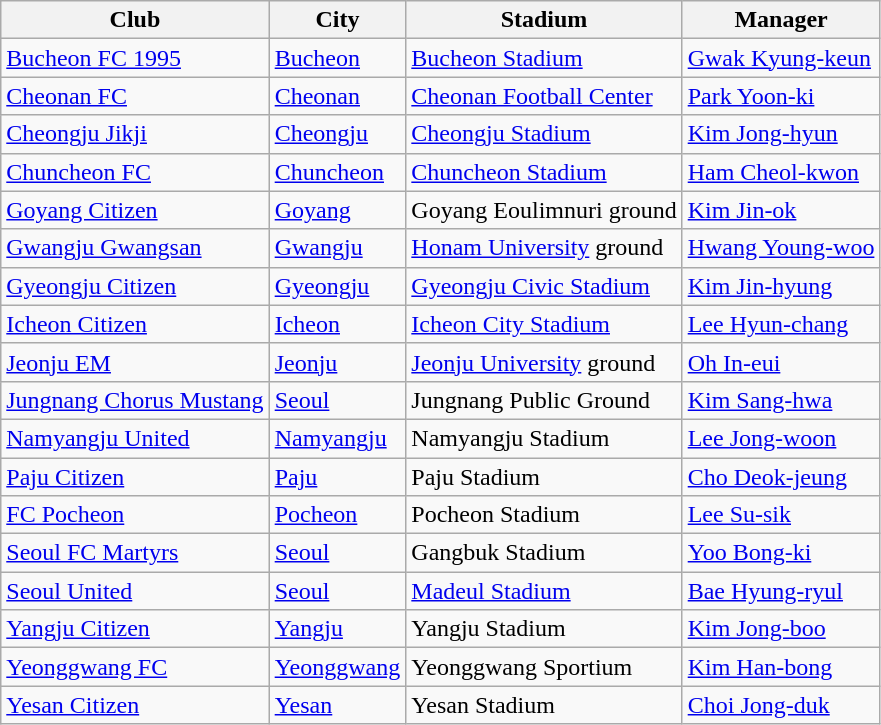<table class="wikitable sortable" style="text-align: left;">
<tr>
<th>Club</th>
<th>City</th>
<th>Stadium</th>
<th>Manager</th>
</tr>
<tr>
<td><a href='#'>Bucheon FC 1995</a></td>
<td><a href='#'>Bucheon</a></td>
<td><a href='#'>Bucheon Stadium</a></td>
<td> <a href='#'>Gwak Kyung-keun</a></td>
</tr>
<tr>
<td><a href='#'>Cheonan FC</a></td>
<td><a href='#'>Cheonan</a></td>
<td><a href='#'>Cheonan Football Center</a></td>
<td> <a href='#'>Park Yoon-ki</a></td>
</tr>
<tr>
<td><a href='#'>Cheongju Jikji</a></td>
<td><a href='#'>Cheongju</a></td>
<td><a href='#'>Cheongju Stadium</a></td>
<td> <a href='#'>Kim Jong-hyun</a></td>
</tr>
<tr>
<td><a href='#'>Chuncheon FC</a></td>
<td><a href='#'>Chuncheon</a></td>
<td><a href='#'>Chuncheon Stadium</a></td>
<td> <a href='#'>Ham Cheol-kwon</a></td>
</tr>
<tr>
<td><a href='#'>Goyang Citizen</a></td>
<td><a href='#'>Goyang</a></td>
<td>Goyang Eoulimnuri ground</td>
<td> <a href='#'>Kim Jin-ok</a></td>
</tr>
<tr>
<td><a href='#'>Gwangju Gwangsan</a></td>
<td><a href='#'>Gwangju</a></td>
<td><a href='#'>Honam University</a> ground</td>
<td> <a href='#'>Hwang Young-woo</a></td>
</tr>
<tr>
<td><a href='#'>Gyeongju Citizen</a></td>
<td><a href='#'>Gyeongju</a></td>
<td><a href='#'>Gyeongju Civic Stadium</a></td>
<td> <a href='#'>Kim Jin-hyung</a></td>
</tr>
<tr>
<td><a href='#'>Icheon Citizen</a></td>
<td><a href='#'>Icheon</a></td>
<td><a href='#'>Icheon City Stadium</a></td>
<td> <a href='#'>Lee Hyun-chang</a></td>
</tr>
<tr>
<td><a href='#'>Jeonju EM</a></td>
<td><a href='#'>Jeonju</a></td>
<td><a href='#'>Jeonju University</a> ground</td>
<td> <a href='#'>Oh In-eui</a></td>
</tr>
<tr>
<td><a href='#'>Jungnang Chorus Mustang</a></td>
<td><a href='#'>Seoul</a></td>
<td>Jungnang Public Ground</td>
<td> <a href='#'>Kim Sang-hwa</a></td>
</tr>
<tr>
<td><a href='#'>Namyangju United</a></td>
<td><a href='#'>Namyangju</a></td>
<td>Namyangju Stadium</td>
<td> <a href='#'>Lee Jong-woon</a></td>
</tr>
<tr>
<td><a href='#'>Paju Citizen</a></td>
<td><a href='#'>Paju</a></td>
<td>Paju Stadium</td>
<td> <a href='#'>Cho Deok-jeung</a></td>
</tr>
<tr>
<td><a href='#'>FC Pocheon</a></td>
<td><a href='#'>Pocheon</a></td>
<td>Pocheon Stadium</td>
<td> <a href='#'>Lee Su-sik</a></td>
</tr>
<tr>
<td><a href='#'>Seoul FC Martyrs</a></td>
<td><a href='#'>Seoul</a></td>
<td>Gangbuk Stadium</td>
<td> <a href='#'>Yoo Bong-ki</a></td>
</tr>
<tr>
<td><a href='#'>Seoul United</a></td>
<td><a href='#'>Seoul</a></td>
<td><a href='#'>Madeul Stadium</a></td>
<td> <a href='#'>Bae Hyung-ryul</a></td>
</tr>
<tr>
<td><a href='#'>Yangju Citizen</a></td>
<td><a href='#'>Yangju</a></td>
<td>Yangju Stadium</td>
<td> <a href='#'>Kim Jong-boo</a></td>
</tr>
<tr>
<td><a href='#'>Yeonggwang FC</a></td>
<td><a href='#'>Yeonggwang</a></td>
<td>Yeonggwang Sportium</td>
<td> <a href='#'>Kim Han-bong</a></td>
</tr>
<tr>
<td><a href='#'>Yesan Citizen</a></td>
<td><a href='#'>Yesan</a></td>
<td>Yesan Stadium</td>
<td> <a href='#'>Choi Jong-duk</a></td>
</tr>
</table>
